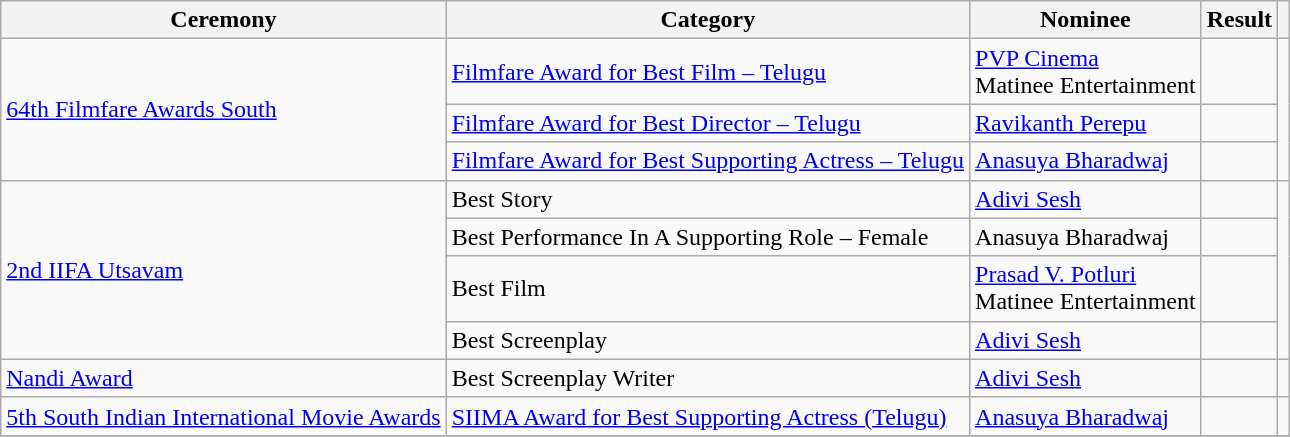<table class="wikitable">
<tr>
<th>Ceremony</th>
<th>Category</th>
<th>Nominee</th>
<th>Result</th>
<th></th>
</tr>
<tr>
<td rowspan="3"><a href='#'>64th Filmfare Awards South</a></td>
<td><a href='#'>Filmfare Award for Best Film – Telugu</a></td>
<td><a href='#'>PVP Cinema</a><br>Matinee Entertainment</td>
<td></td>
<td rowspan="3"></td>
</tr>
<tr>
<td><a href='#'>Filmfare Award for Best Director – Telugu</a></td>
<td><a href='#'>Ravikanth Perepu</a></td>
<td></td>
</tr>
<tr>
<td><a href='#'>Filmfare Award for Best Supporting Actress – Telugu</a></td>
<td><a href='#'>Anasuya Bharadwaj</a></td>
<td></td>
</tr>
<tr>
<td rowspan="4"><a href='#'>2nd IIFA Utsavam</a></td>
<td>Best Story</td>
<td><a href='#'>Adivi Sesh</a></td>
<td></td>
<td rowspan="4"></td>
</tr>
<tr>
<td>Best Performance In A Supporting Role – Female</td>
<td>Anasuya Bharadwaj</td>
<td></td>
</tr>
<tr>
<td>Best Film</td>
<td><a href='#'>Prasad V. Potluri</a><br>Matinee Entertainment</td>
<td></td>
</tr>
<tr>
<td>Best Screenplay</td>
<td><a href='#'>Adivi Sesh</a></td>
<td></td>
</tr>
<tr>
<td><a href='#'>Nandi Award</a></td>
<td>Best Screenplay Writer</td>
<td><a href='#'>Adivi Sesh</a></td>
<td></td>
<td></td>
</tr>
<tr>
<td><a href='#'>5th South Indian International Movie Awards</a></td>
<td><a href='#'>SIIMA Award for Best Supporting Actress (Telugu)</a></td>
<td><a href='#'>Anasuya Bharadwaj</a></td>
<td></td>
<td></td>
</tr>
<tr>
</tr>
</table>
